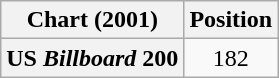<table class="wikitable plainrowheaders" style="text-align:center">
<tr>
<th scope="col">Chart (2001)</th>
<th scope="col">Position</th>
</tr>
<tr>
<th scope="row">US <em>Billboard</em> 200</th>
<td>182</td>
</tr>
</table>
